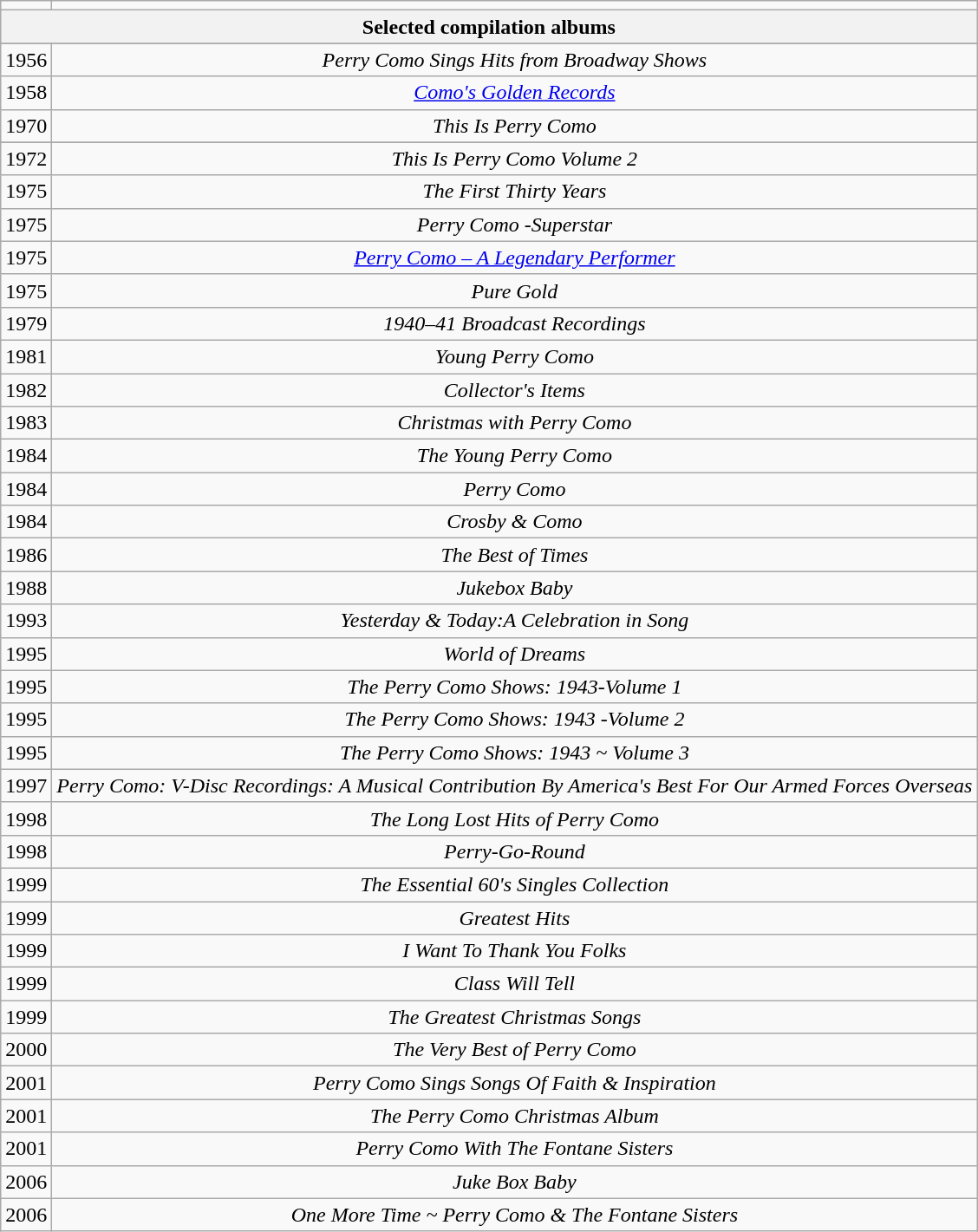<table class="wikitable" align="center" style="text-align:center; width:500; border:1">
<tr>
<td></td>
</tr>
<tr>
<th width="500" colspan=2>Selected compilation albums</th>
</tr>
<tr>
</tr>
<tr>
<td>1956</td>
<td><em>Perry Como Sings Hits from Broadway Shows</em></td>
</tr>
<tr>
<td>1958</td>
<td><em><a href='#'>Como's Golden Records</a></em></td>
</tr>
<tr>
<td>1970</td>
<td><em>This Is Perry Como</em></td>
</tr>
<tr>
</tr>
<tr>
<td>1972</td>
<td><em>This Is Perry Como Volume 2</em></td>
</tr>
<tr>
<td>1975</td>
<td><em>The First Thirty Years</em></td>
</tr>
<tr>
<td>1975</td>
<td><em>Perry Como -Superstar</em></td>
</tr>
<tr>
<td>1975</td>
<td><em><a href='#'>Perry Como – A Legendary Performer</a></em></td>
</tr>
<tr>
<td>1975</td>
<td><em>Pure Gold</em></td>
</tr>
<tr>
<td>1979</td>
<td><em>1940–41 Broadcast Recordings</em></td>
</tr>
<tr>
<td>1981</td>
<td><em>Young Perry Como</em></td>
</tr>
<tr>
<td>1982</td>
<td><em>Collector's Items</em></td>
</tr>
<tr>
<td>1983</td>
<td><em>Christmas with Perry Como</em></td>
</tr>
<tr>
<td>1984</td>
<td><em>The Young Perry Como</em></td>
</tr>
<tr>
<td>1984</td>
<td><em>Perry Como</em></td>
</tr>
<tr>
<td>1984</td>
<td><em>Crosby & Como</em></td>
</tr>
<tr>
<td>1986</td>
<td><em>The Best of Times</em></td>
</tr>
<tr>
<td>1988</td>
<td><em>Jukebox Baby</em></td>
</tr>
<tr>
<td>1993</td>
<td><em>Yesterday & Today:A Celebration in Song</em></td>
</tr>
<tr>
<td>1995</td>
<td><em>World of Dreams</em></td>
</tr>
<tr>
<td>1995</td>
<td><em>The Perry Como Shows: 1943-Volume 1</em></td>
</tr>
<tr>
<td>1995</td>
<td><em>The Perry Como Shows: 1943 -Volume 2</em></td>
</tr>
<tr>
<td>1995</td>
<td><em>The Perry Como Shows: 1943 ~ Volume 3</em></td>
</tr>
<tr>
<td>1997</td>
<td><em>Perry Como: V-Disc Recordings: A Musical Contribution By America's Best For Our Armed Forces Overseas</em></td>
</tr>
<tr>
<td>1998</td>
<td><em>The Long Lost Hits of Perry Como</em></td>
</tr>
<tr>
<td>1998</td>
<td><em>Perry-Go-Round</em></td>
</tr>
<tr>
<td>1999</td>
<td><em>The Essential 60's Singles Collection</em></td>
</tr>
<tr>
<td>1999</td>
<td><em>Greatest Hits</em></td>
</tr>
<tr>
<td>1999</td>
<td><em>I Want To Thank You Folks</em></td>
</tr>
<tr>
<td>1999</td>
<td><em>Class Will Tell</em></td>
</tr>
<tr>
<td>1999</td>
<td><em>The Greatest Christmas Songs</em></td>
</tr>
<tr>
<td>2000</td>
<td><em>The Very Best of Perry Como</em></td>
</tr>
<tr>
<td>2001</td>
<td><em>Perry Como Sings Songs Of Faith & Inspiration</em></td>
</tr>
<tr>
<td>2001</td>
<td><em>The Perry Como Christmas Album</em></td>
</tr>
<tr>
<td>2001</td>
<td><em>Perry Como With The Fontane Sisters</em></td>
</tr>
<tr>
<td>2006</td>
<td><em>Juke Box Baby</em></td>
</tr>
<tr>
<td>2006</td>
<td><em>One More Time ~ Perry Como & The Fontane Sisters</em></td>
</tr>
</table>
